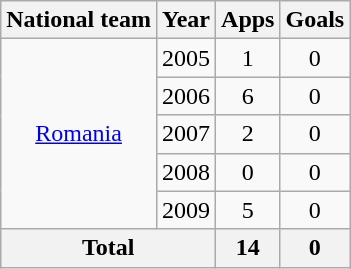<table class="wikitable" style="text-align:center">
<tr>
<th>National team</th>
<th>Year</th>
<th>Apps</th>
<th>Goals</th>
</tr>
<tr>
<td rowspan="5"><a href='#'>Romania</a></td>
<td>2005</td>
<td>1</td>
<td>0</td>
</tr>
<tr>
<td>2006</td>
<td>6</td>
<td>0</td>
</tr>
<tr>
<td>2007</td>
<td>2</td>
<td>0</td>
</tr>
<tr>
<td>2008</td>
<td>0</td>
<td>0</td>
</tr>
<tr>
<td>2009</td>
<td>5</td>
<td>0</td>
</tr>
<tr>
<th colspan="2">Total</th>
<th>14</th>
<th>0</th>
</tr>
</table>
